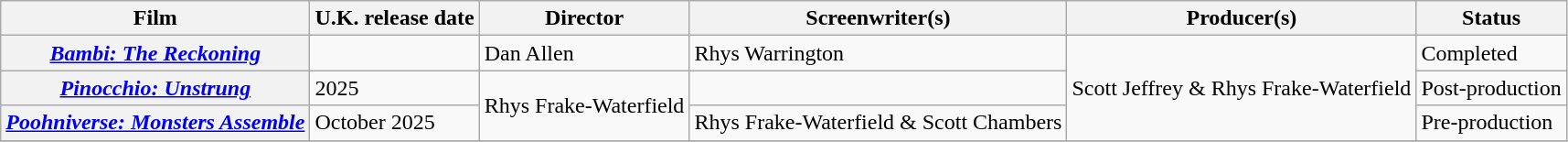<table class="wikitable plainrowheaders defaultcenter col2left">
<tr>
<th scope="col">Film</th>
<th scope="col">U.K. release date</th>
<th scope="col">Director</th>
<th scope="col">Screenwriter(s)</th>
<th scope="col">Producer(s)</th>
<th scope="col">Status</th>
</tr>
<tr>
<th scope="row"><em><a href='#'>Bambi: The Reckoning</a></em></th>
<td></td>
<td>Dan Allen</td>
<td>Rhys Warrington</td>
<td rowspan="3">Scott Jeffrey & Rhys Frake-Waterfield</td>
<td>Completed</td>
</tr>
<tr>
<th scope="row"><em><a href='#'>Pinocchio: Unstrung</a></em></th>
<td>2025</td>
<td rowspan="2">Rhys Frake-Waterfield</td>
<td></td>
<td>Post-production</td>
</tr>
<tr>
<th scope="row"><em><a href='#'>Poohniverse: Monsters Assemble</a></em></th>
<td>October 2025</td>
<td>Rhys Frake-Waterfield & Scott Chambers</td>
<td>Pre-production</td>
</tr>
<tr>
</tr>
</table>
